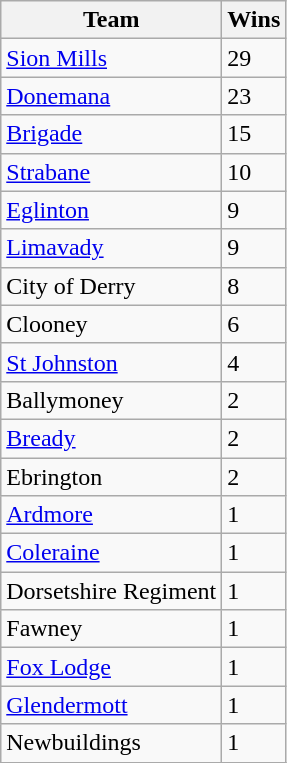<table class="wikitable">
<tr>
<th>Team</th>
<th>Wins</th>
</tr>
<tr>
<td><a href='#'>Sion Mills</a></td>
<td>29</td>
</tr>
<tr>
<td><a href='#'>Donemana</a></td>
<td>23</td>
</tr>
<tr>
<td><a href='#'>Brigade</a></td>
<td>15</td>
</tr>
<tr>
<td><a href='#'>Strabane</a></td>
<td>10</td>
</tr>
<tr>
<td><a href='#'>Eglinton</a></td>
<td>9</td>
</tr>
<tr>
<td><a href='#'>Limavady</a></td>
<td>9</td>
</tr>
<tr>
<td>City of Derry</td>
<td>8</td>
</tr>
<tr>
<td>Clooney</td>
<td>6</td>
</tr>
<tr>
<td><a href='#'>St Johnston</a></td>
<td>4</td>
</tr>
<tr>
<td>Ballymoney</td>
<td>2</td>
</tr>
<tr>
<td><a href='#'>Bready</a></td>
<td>2</td>
</tr>
<tr>
<td>Ebrington</td>
<td>2</td>
</tr>
<tr>
<td><a href='#'>Ardmore</a></td>
<td>1</td>
</tr>
<tr>
<td><a href='#'>Coleraine</a></td>
<td>1</td>
</tr>
<tr>
<td>Dorsetshire Regiment</td>
<td>1</td>
</tr>
<tr>
<td>Fawney</td>
<td>1</td>
</tr>
<tr>
<td><a href='#'>Fox Lodge</a></td>
<td>1</td>
</tr>
<tr>
<td><a href='#'>Glendermott</a></td>
<td>1</td>
</tr>
<tr>
<td>Newbuildings</td>
<td>1</td>
</tr>
<tr>
</tr>
</table>
